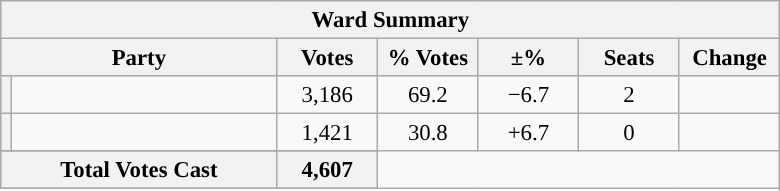<table class="wikitable" style="font-size: 95%;">
<tr style="background-color:#E9E9E9">
<th colspan="7">Ward Summary</th>
</tr>
<tr style="background-color:#E9E9E9">
<th colspan="2">Party</th>
<th style="width: 60px">Votes</th>
<th style="width: 60px">% Votes</th>
<th style="width: 60px">±%</th>
<th style="width: 60px">Seats</th>
<th style="width: 60px">Change</th>
</tr>
<tr>
<th style="background-color: "></th>
<td style="width: 170px"><a href='#'></a></td>
<td align="center">3,186</td>
<td align="center">69.2</td>
<td align="center">−6.7</td>
<td align="center">2</td>
<td align="center"></td>
</tr>
<tr>
<th style="background-color: "></th>
<td style="width: 170px"><a href='#'></a></td>
<td align="center">1,421</td>
<td align="center">30.8</td>
<td align="center">+6.7</td>
<td align="center">0</td>
<td align="center"></td>
</tr>
<tr>
</tr>
<tr style="background-color:#E9E9E9">
<th colspan="2">Total Votes Cast</th>
<th style="width: 60px">4,607</th>
</tr>
<tr style="background-color:#E9E9E9">
</tr>
</table>
